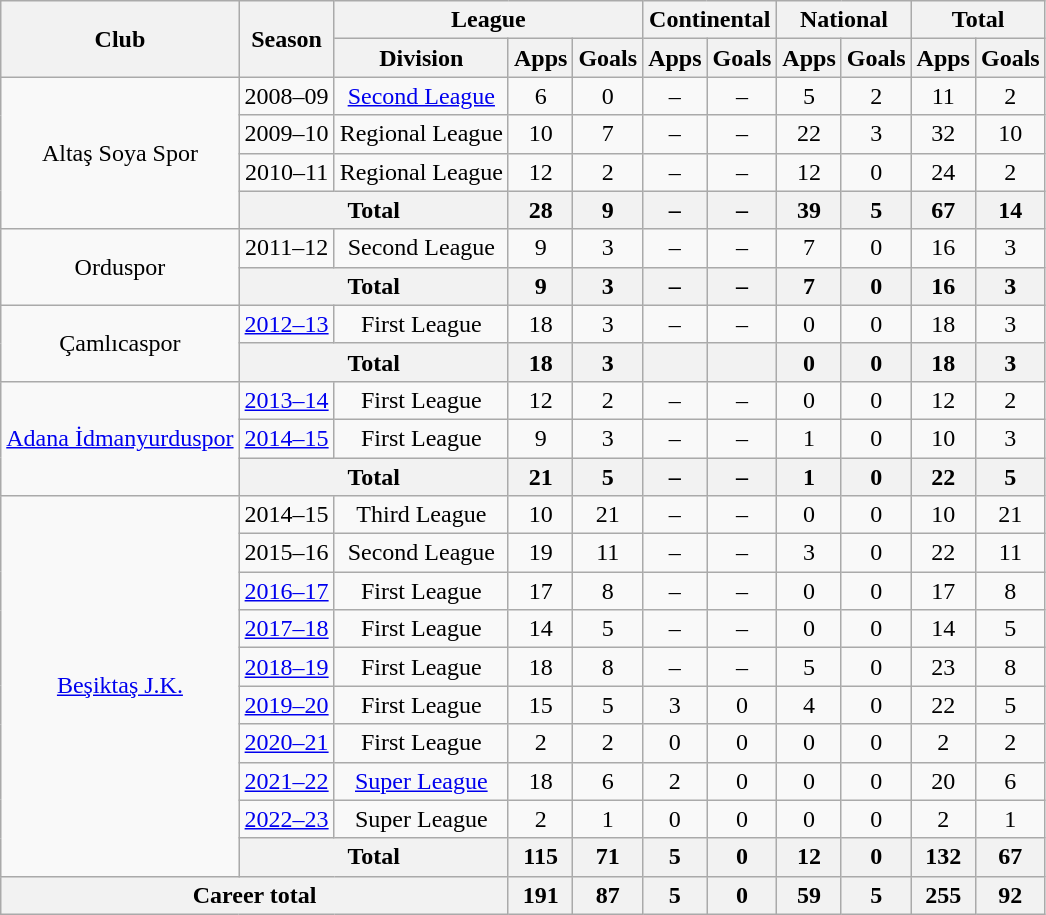<table class="wikitable" style="text-align: center;">
<tr>
<th rowspan="2">Club</th>
<th rowspan="2">Season</th>
<th colspan="3">League</th>
<th colspan="2">Continental</th>
<th colspan="2">National</th>
<th colspan="2">Total</th>
</tr>
<tr>
<th>Division</th>
<th>Apps</th>
<th>Goals</th>
<th>Apps</th>
<th>Goals</th>
<th>Apps</th>
<th>Goals</th>
<th>Apps</th>
<th>Goals</th>
</tr>
<tr>
<td rowspan=4>Altaş Soya Spor</td>
<td>2008–09</td>
<td><a href='#'>Second League</a></td>
<td>6</td>
<td>0</td>
<td>–</td>
<td>–</td>
<td>5</td>
<td>2</td>
<td>11</td>
<td>2</td>
</tr>
<tr>
<td>2009–10</td>
<td>Regional League</td>
<td>10</td>
<td>7</td>
<td>–</td>
<td>–</td>
<td>22</td>
<td>3</td>
<td>32</td>
<td>10</td>
</tr>
<tr>
<td>2010–11</td>
<td>Regional League</td>
<td>12</td>
<td>2</td>
<td>–</td>
<td>–</td>
<td>12</td>
<td>0</td>
<td>24</td>
<td>2</td>
</tr>
<tr>
<th colspan="2">Total</th>
<th>28</th>
<th>9</th>
<th>–</th>
<th>–</th>
<th>39</th>
<th>5</th>
<th>67</th>
<th>14</th>
</tr>
<tr>
<td rowspan=2>Orduspor</td>
<td>2011–12</td>
<td>Second League</td>
<td>9</td>
<td>3</td>
<td>–</td>
<td>–</td>
<td>7</td>
<td>0</td>
<td>16</td>
<td>3</td>
</tr>
<tr>
<th colspan="2">Total</th>
<th>9</th>
<th>3</th>
<th>–</th>
<th>–</th>
<th>7</th>
<th>0</th>
<th>16</th>
<th>3</th>
</tr>
<tr>
<td rowspan=2>Çamlıcaspor</td>
<td><a href='#'>2012–13</a></td>
<td>First League</td>
<td>18</td>
<td>3</td>
<td>–</td>
<td>–</td>
<td>0</td>
<td>0</td>
<td>18</td>
<td>3</td>
</tr>
<tr>
<th colspan="2">Total</th>
<th>18</th>
<th>3</th>
<th></th>
<th></th>
<th>0</th>
<th>0</th>
<th>18</th>
<th>3</th>
</tr>
<tr>
<td rowspan=3><a href='#'>Adana İdmanyurduspor</a></td>
<td><a href='#'>2013–14</a></td>
<td>First League</td>
<td>12</td>
<td>2</td>
<td>–</td>
<td>–</td>
<td>0</td>
<td>0</td>
<td>12</td>
<td>2</td>
</tr>
<tr>
<td><a href='#'>2014–15</a></td>
<td>First League</td>
<td>9</td>
<td>3</td>
<td>–</td>
<td>–</td>
<td>1</td>
<td>0</td>
<td>10</td>
<td>3</td>
</tr>
<tr>
<th colspan="2">Total</th>
<th>21</th>
<th>5</th>
<th>–</th>
<th>–</th>
<th>1</th>
<th>0</th>
<th>22</th>
<th>5</th>
</tr>
<tr>
<td rowspan=10><a href='#'>Beşiktaş J.K.</a></td>
<td>2014–15</td>
<td>Third League</td>
<td>10</td>
<td>21</td>
<td>–</td>
<td>–</td>
<td>0</td>
<td>0</td>
<td>10</td>
<td>21</td>
</tr>
<tr>
<td>2015–16</td>
<td>Second League</td>
<td>19</td>
<td>11</td>
<td>–</td>
<td>–</td>
<td>3</td>
<td>0</td>
<td>22</td>
<td>11</td>
</tr>
<tr>
<td><a href='#'>2016–17</a></td>
<td>First League</td>
<td>17</td>
<td>8</td>
<td>–</td>
<td>–</td>
<td>0</td>
<td>0</td>
<td>17</td>
<td>8</td>
</tr>
<tr>
<td><a href='#'>2017–18</a></td>
<td>First League</td>
<td>14</td>
<td>5</td>
<td>–</td>
<td>–</td>
<td>0</td>
<td>0</td>
<td>14</td>
<td>5</td>
</tr>
<tr>
<td><a href='#'>2018–19</a></td>
<td>First League</td>
<td>18</td>
<td>8</td>
<td>–</td>
<td>–</td>
<td>5</td>
<td>0</td>
<td>23</td>
<td>8</td>
</tr>
<tr>
<td><a href='#'>2019–20</a></td>
<td>First League</td>
<td>15</td>
<td>5</td>
<td>3</td>
<td>0</td>
<td>4</td>
<td>0</td>
<td>22</td>
<td>5</td>
</tr>
<tr>
<td><a href='#'>2020–21</a></td>
<td>First League</td>
<td>2</td>
<td>2</td>
<td>0</td>
<td>0</td>
<td>0</td>
<td>0</td>
<td>2</td>
<td>2</td>
</tr>
<tr>
<td><a href='#'>2021–22</a></td>
<td><a href='#'>Super League</a></td>
<td>18</td>
<td>6</td>
<td>2</td>
<td>0</td>
<td>0</td>
<td>0</td>
<td>20</td>
<td>6</td>
</tr>
<tr>
<td><a href='#'>2022–23</a></td>
<td>Super League</td>
<td>2</td>
<td>1</td>
<td>0</td>
<td>0</td>
<td>0</td>
<td>0</td>
<td>2</td>
<td>1</td>
</tr>
<tr>
<th colspan="2">Total</th>
<th>115</th>
<th>71</th>
<th>5</th>
<th>0</th>
<th>12</th>
<th>0</th>
<th>132</th>
<th>67</th>
</tr>
<tr>
<th colspan="3">Career total</th>
<th>191</th>
<th>87</th>
<th>5</th>
<th>0</th>
<th>59</th>
<th>5</th>
<th>255</th>
<th>92</th>
</tr>
</table>
